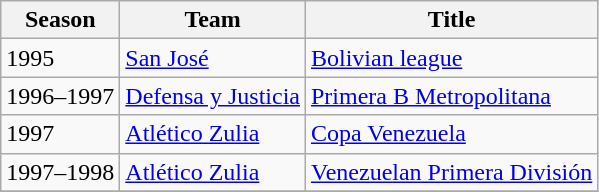<table class="wikitable">
<tr>
<th>Season</th>
<th>Team</th>
<th>Title</th>
</tr>
<tr>
<td>1995</td>
<td><a href='#'>San José</a></td>
<td><a href='#'>Bolivian league</a></td>
</tr>
<tr>
<td>1996–1997</td>
<td><a href='#'>Defensa y Justicia</a></td>
<td><a href='#'>Primera B Metropolitana</a></td>
</tr>
<tr>
<td>1997</td>
<td><a href='#'>Atlético Zulia</a></td>
<td><a href='#'>Copa Venezuela</a></td>
</tr>
<tr>
<td>1997–1998</td>
<td><a href='#'>Atlético Zulia</a></td>
<td><a href='#'>Venezuelan Primera División</a></td>
</tr>
<tr>
</tr>
</table>
